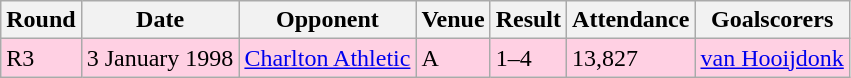<table class="wikitable">
<tr>
<th>Round</th>
<th>Date</th>
<th>Opponent</th>
<th>Venue</th>
<th>Result</th>
<th>Attendance</th>
<th>Goalscorers</th>
</tr>
<tr style="background-color: #ffd0e3;">
<td>R3</td>
<td>3 January 1998</td>
<td><a href='#'>Charlton Athletic</a></td>
<td>A</td>
<td>1–4</td>
<td>13,827</td>
<td><a href='#'>van Hooijdonk</a></td>
</tr>
</table>
